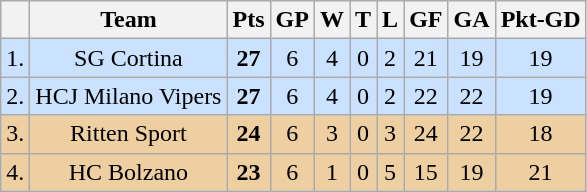<table class="wikitable">
<tr>
<th></th>
<th>Team</th>
<th>Pts</th>
<th>GP</th>
<th>W</th>
<th>T</th>
<th>L</th>
<th>GF</th>
<th>GA</th>
<th>Pkt-GD</th>
</tr>
<tr bgcolor=#CAE1FF align="center">
<td>1.</td>
<td>SG Cortina</td>
<td><strong>27</strong></td>
<td>6</td>
<td>4</td>
<td>0</td>
<td>2</td>
<td>21</td>
<td>19</td>
<td>19</td>
</tr>
<tr bgcolor=#CAE1FF align="center">
<td>2.</td>
<td>HCJ Milano Vipers</td>
<td><strong>27</strong></td>
<td>6</td>
<td>4</td>
<td>0</td>
<td>2</td>
<td>22</td>
<td>22</td>
<td>19</td>
</tr>
<tr bgcolor=#EECFA1 align="center">
<td>3.</td>
<td>Ritten Sport</td>
<td><strong>24</strong></td>
<td>6</td>
<td>3</td>
<td>0</td>
<td>3</td>
<td>24</td>
<td>22</td>
<td>18</td>
</tr>
<tr bgcolor=#EECFA1 align="center">
<td>4.</td>
<td>HC Bolzano</td>
<td><strong>23</strong></td>
<td>6</td>
<td>1</td>
<td>0</td>
<td>5</td>
<td>15</td>
<td>19</td>
<td>21</td>
</tr>
</table>
